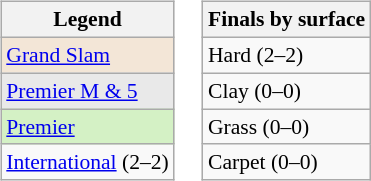<table>
<tr valign=top>
<td><br><table class=wikitable style="font-size:90%">
<tr>
<th>Legend</th>
</tr>
<tr style="background:#f3e6d7;">
<td><a href='#'>Grand Slam</a></td>
</tr>
<tr style="background:#e9e9e9;">
<td><a href='#'>Premier M & 5</a></td>
</tr>
<tr style="background:#d4f1c5;">
<td><a href='#'>Premier</a></td>
</tr>
<tr>
<td><a href='#'>International</a> (2–2)</td>
</tr>
</table>
</td>
<td><br><table class=wikitable style="font-size:90%">
<tr>
<th>Finals by surface</th>
</tr>
<tr>
<td>Hard (2–2)</td>
</tr>
<tr>
<td>Clay (0–0)</td>
</tr>
<tr>
<td>Grass (0–0)</td>
</tr>
<tr>
<td>Carpet (0–0)</td>
</tr>
</table>
</td>
</tr>
</table>
